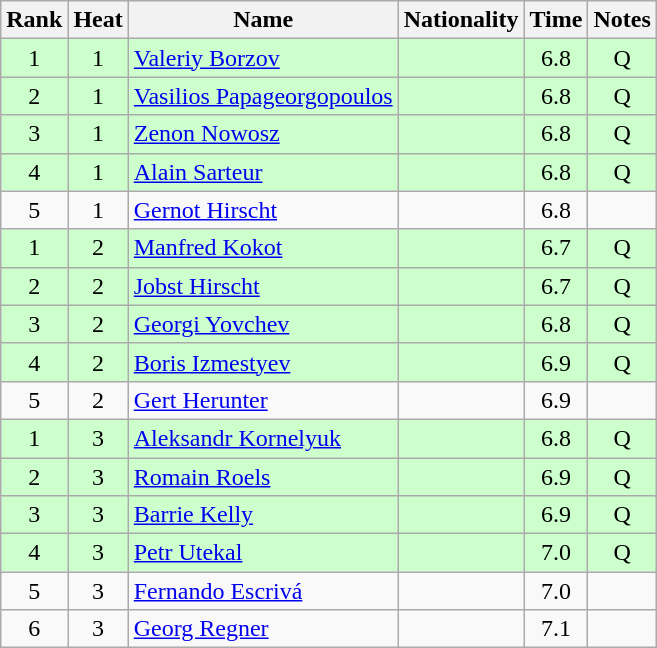<table class="wikitable sortable" style="text-align:center">
<tr>
<th>Rank</th>
<th>Heat</th>
<th>Name</th>
<th>Nationality</th>
<th>Time</th>
<th>Notes</th>
</tr>
<tr bgcolor=ccffcc>
<td>1</td>
<td>1</td>
<td align="left"><a href='#'>Valeriy Borzov</a></td>
<td align=left></td>
<td>6.8</td>
<td>Q</td>
</tr>
<tr bgcolor=ccffcc>
<td>2</td>
<td>1</td>
<td align="left"><a href='#'>Vasilios Papageorgopoulos</a></td>
<td align=left></td>
<td>6.8</td>
<td>Q</td>
</tr>
<tr bgcolor=ccffcc>
<td>3</td>
<td>1</td>
<td align="left"><a href='#'>Zenon Nowosz</a></td>
<td align=left></td>
<td>6.8</td>
<td>Q</td>
</tr>
<tr bgcolor=ccffcc>
<td>4</td>
<td>1</td>
<td align="left"><a href='#'>Alain Sarteur</a></td>
<td align=left></td>
<td>6.8</td>
<td>Q</td>
</tr>
<tr>
<td>5</td>
<td>1</td>
<td align="left"><a href='#'>Gernot Hirscht</a></td>
<td align=left></td>
<td>6.8</td>
<td></td>
</tr>
<tr bgcolor=ccffcc>
<td>1</td>
<td>2</td>
<td align="left"><a href='#'>Manfred Kokot</a></td>
<td align=left></td>
<td>6.7</td>
<td>Q</td>
</tr>
<tr bgcolor=ccffcc>
<td>2</td>
<td>2</td>
<td align="left"><a href='#'>Jobst Hirscht</a></td>
<td align=left></td>
<td>6.7</td>
<td>Q</td>
</tr>
<tr bgcolor=ccffcc>
<td>3</td>
<td>2</td>
<td align="left"><a href='#'>Georgi Yovchev</a></td>
<td align=left></td>
<td>6.8</td>
<td>Q</td>
</tr>
<tr bgcolor=ccffcc>
<td>4</td>
<td>2</td>
<td align="left"><a href='#'>Boris Izmestyev</a></td>
<td align=left></td>
<td>6.9</td>
<td>Q</td>
</tr>
<tr>
<td>5</td>
<td>2</td>
<td align="left"><a href='#'>Gert Herunter</a></td>
<td align=left></td>
<td>6.9</td>
<td></td>
</tr>
<tr bgcolor=ccffcc>
<td>1</td>
<td>3</td>
<td align="left"><a href='#'>Aleksandr Kornelyuk</a></td>
<td align=left></td>
<td>6.8</td>
<td>Q</td>
</tr>
<tr bgcolor=ccffcc>
<td>2</td>
<td>3</td>
<td align="left"><a href='#'>Romain Roels</a></td>
<td align=left></td>
<td>6.9</td>
<td>Q</td>
</tr>
<tr bgcolor=ccffcc>
<td>3</td>
<td>3</td>
<td align="left"><a href='#'>Barrie Kelly</a></td>
<td align=left></td>
<td>6.9</td>
<td>Q</td>
</tr>
<tr bgcolor=ccffcc>
<td>4</td>
<td>3</td>
<td align="left"><a href='#'>Petr Utekal</a></td>
<td align=left></td>
<td>7.0</td>
<td>Q</td>
</tr>
<tr>
<td>5</td>
<td>3</td>
<td align="left"><a href='#'>Fernando Escrivá</a></td>
<td align=left></td>
<td>7.0</td>
<td></td>
</tr>
<tr>
<td>6</td>
<td>3</td>
<td align="left"><a href='#'>Georg Regner</a></td>
<td align=left></td>
<td>7.1</td>
<td></td>
</tr>
</table>
